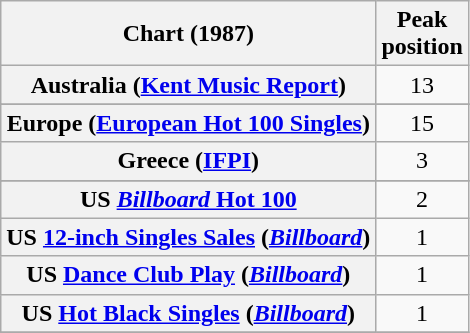<table class="wikitable sortable plainrowheaders" style="text-align:center">
<tr>
<th>Chart (1987)</th>
<th>Peak<br>position</th>
</tr>
<tr>
<th scope="row">Australia (<a href='#'>Kent Music Report</a>)</th>
<td>13</td>
</tr>
<tr>
</tr>
<tr>
</tr>
<tr>
<th scope="row">Europe (<a href='#'>European Hot 100 Singles</a>)</th>
<td>15</td>
</tr>
<tr>
<th scope="row">Greece (<a href='#'>IFPI</a>)</th>
<td>3</td>
</tr>
<tr>
</tr>
<tr>
</tr>
<tr>
</tr>
<tr>
</tr>
<tr>
</tr>
<tr>
</tr>
<tr>
<th scope="row">US <a href='#'><em>Billboard</em> Hot 100</a></th>
<td>2</td>
</tr>
<tr>
<th scope="row">US <a href='#'>12-inch Singles Sales</a> (<em><a href='#'>Billboard</a></em>)<br></th>
<td>1</td>
</tr>
<tr>
<th scope="row">US <a href='#'>Dance Club Play</a> (<em><a href='#'>Billboard</a></em>)<br></th>
<td>1</td>
</tr>
<tr>
<th scope="row">US <a href='#'>Hot Black Singles</a> (<em><a href='#'>Billboard</a></em>)</th>
<td>1</td>
</tr>
<tr>
</tr>
</table>
